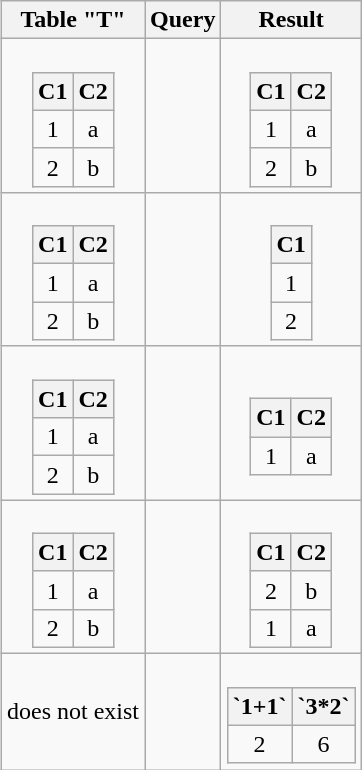<table class="wikitable" style="float: right; clear:right; margin: 1em" border="1">
<tr>
<th>Table "T"</th>
<th>Query</th>
<th>Result</th>
</tr>
<tr>
<td align="center"><br><table cellpadding="2" rules="all" style="border: 1px solid gray; text-align: center;">
<tr>
<th>C1</th>
<th>C2</th>
</tr>
<tr>
<td>1</td>
<td>a</td>
</tr>
<tr>
<td>2</td>
<td>b</td>
</tr>
</table>
</td>
<td></td>
<td align="center"><br><table cellpadding="2" rules="all" style="border: 1px solid gray; text-align: center;">
<tr>
<th>C1</th>
<th>C2</th>
</tr>
<tr>
<td>1</td>
<td>a</td>
</tr>
<tr>
<td>2</td>
<td>b</td>
</tr>
</table>
</td>
</tr>
<tr>
<td align="center"><br><table cellpadding="2" rules="all" style="border: 1px solid gray; text-align: center;">
<tr>
<th>C1</th>
<th>C2</th>
</tr>
<tr>
<td>1</td>
<td>a</td>
</tr>
<tr>
<td>2</td>
<td>b</td>
</tr>
</table>
</td>
<td></td>
<td align="center"><br><table cellpadding="2" rules="all" style="border: 1px solid gray; text-align: center;">
<tr>
<th>C1</th>
</tr>
<tr>
<td>1</td>
</tr>
<tr>
<td>2</td>
</tr>
</table>
</td>
</tr>
<tr>
<td align="center"><br><table cellpadding="2" rules="all" style="border: 1px solid gray; text-align: center;">
<tr>
<th>C1</th>
<th>C2</th>
</tr>
<tr>
<td>1</td>
<td>a</td>
</tr>
<tr>
<td>2</td>
<td>b</td>
</tr>
</table>
</td>
<td></td>
<td align="center"><br><table cellpadding="2" rules="all" style="border: 1px solid gray; text-align: center;">
<tr>
<th>C1</th>
<th>C2</th>
</tr>
<tr>
<td>1</td>
<td>a</td>
</tr>
</table>
</td>
</tr>
<tr>
<td align="center"><br><table cellpadding="2" rules="all" style="border: 1px solid gray; text-align: center;">
<tr>
<th>C1</th>
<th>C2</th>
</tr>
<tr>
<td>1</td>
<td>a</td>
</tr>
<tr>
<td>2</td>
<td>b</td>
</tr>
</table>
</td>
<td></td>
<td align="center"><br><table cellpadding="2" rules="all" style="border: 1px solid gray; text-align: center;">
<tr>
<th>C1</th>
<th>C2</th>
</tr>
<tr>
<td>2</td>
<td>b</td>
</tr>
<tr>
<td>1</td>
<td>a</td>
</tr>
</table>
</td>
</tr>
<tr>
<td align="center">does not exist</td>
<td></td>
<td align="center"><br><table cellpadding="2" rules="all" style="border: 1px solid gray; text-align: center;">
<tr>
<th>`1+1`</th>
<th>`3*2`</th>
</tr>
<tr>
<td>2</td>
<td>6</td>
</tr>
</table>
</td>
</tr>
</table>
